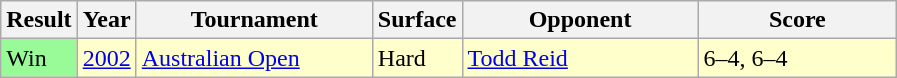<table class="sortable wikitable">
<tr>
<th style="width:40px;">Result</th>
<th style="width:30px;">Year</th>
<th style="width:150px;">Tournament</th>
<th style="width:50px;">Surface</th>
<th style="width:150px;">Opponent</th>
<th style="width:125px;" class="unsortable">Score</th>
</tr>
<tr style="background:#ffffcc;">
<td style="background:#98fb98;">Win</td>
<td><a href='#'>2002</a></td>
<td><a href='#'>Australian Open</a></td>
<td>Hard</td>
<td> <a href='#'>Todd Reid</a></td>
<td>6–4, 6–4</td>
</tr>
</table>
